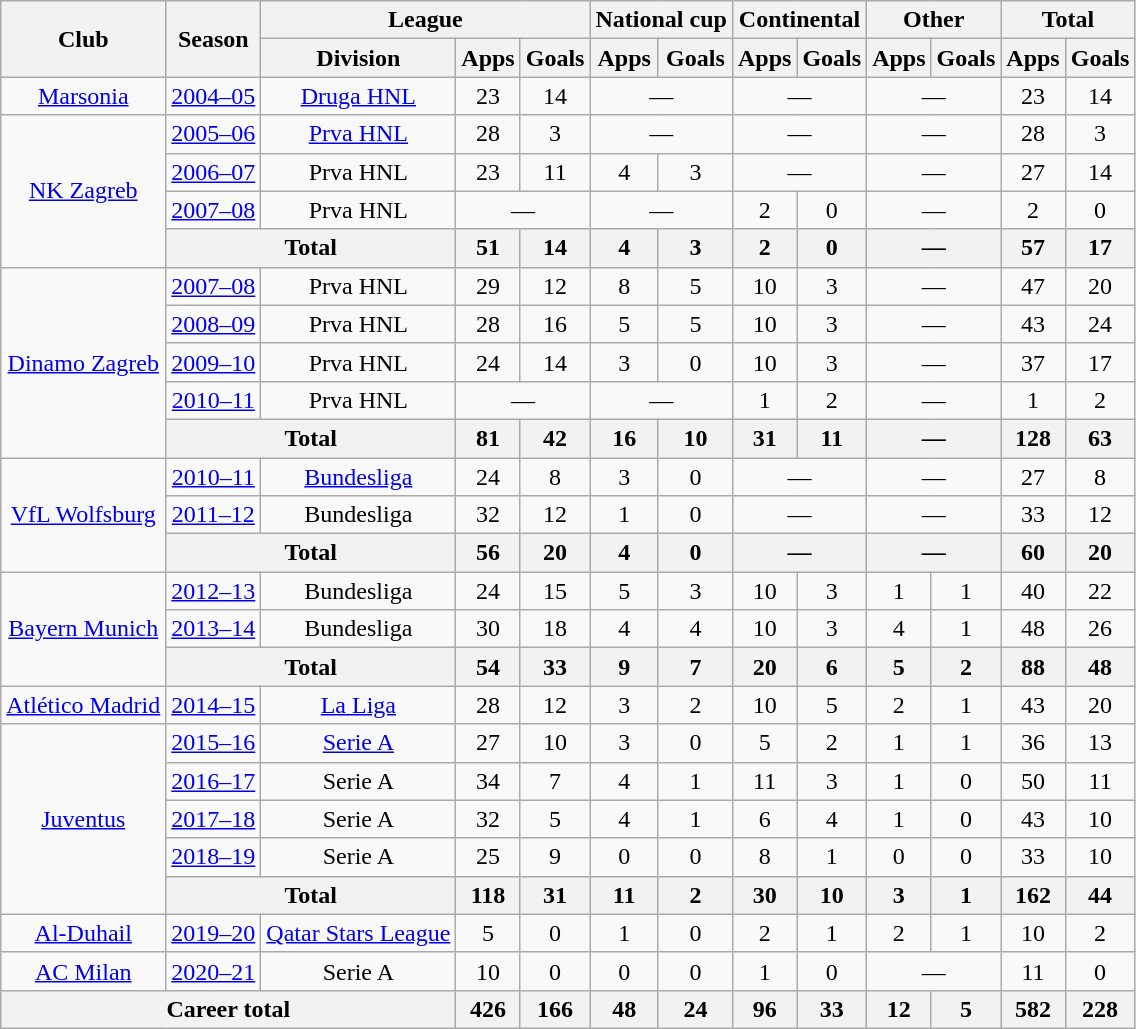<table class="wikitable" Style="text-align:center">
<tr>
<th rowspan="2">Club</th>
<th rowspan="2">Season</th>
<th colspan="3">League</th>
<th colspan="2">National cup</th>
<th colspan="2">Continental</th>
<th colspan="2">Other</th>
<th colspan="2">Total</th>
</tr>
<tr>
<th>Division</th>
<th>Apps</th>
<th>Goals</th>
<th>Apps</th>
<th>Goals</th>
<th>Apps</th>
<th>Goals</th>
<th>Apps</th>
<th>Goals</th>
<th>Apps</th>
<th>Goals</th>
</tr>
<tr>
<td><a href='#'>Marsonia</a></td>
<td><a href='#'>2004–05</a></td>
<td><a href='#'>Druga HNL</a></td>
<td>23</td>
<td>14</td>
<td colspan="2">—</td>
<td colspan="2">—</td>
<td colspan="2">—</td>
<td>23</td>
<td>14</td>
</tr>
<tr>
<td rowspan="4"><a href='#'>NK Zagreb</a></td>
<td><a href='#'>2005–06</a></td>
<td><a href='#'>Prva HNL</a></td>
<td>28</td>
<td>3</td>
<td colspan="2">—</td>
<td colspan="2">—</td>
<td colspan="2">—</td>
<td>28</td>
<td>3</td>
</tr>
<tr>
<td><a href='#'>2006–07</a></td>
<td>Prva HNL</td>
<td>23</td>
<td>11</td>
<td>4</td>
<td>3</td>
<td colspan="2">—</td>
<td colspan="2">—</td>
<td>27</td>
<td>14</td>
</tr>
<tr>
<td><a href='#'>2007–08</a></td>
<td>Prva HNL</td>
<td colspan="2">—</td>
<td colspan="2">—</td>
<td>2</td>
<td>0</td>
<td colspan="2">—</td>
<td>2</td>
<td>0</td>
</tr>
<tr>
<th colspan="2">Total</th>
<th>51</th>
<th>14</th>
<th>4</th>
<th>3</th>
<th>2</th>
<th>0</th>
<th colspan="2">—</th>
<th>57</th>
<th>17</th>
</tr>
<tr>
<td rowspan="5"><a href='#'>Dinamo Zagreb</a></td>
<td><a href='#'>2007–08</a></td>
<td>Prva HNL</td>
<td>29</td>
<td>12</td>
<td>8</td>
<td>5</td>
<td>10</td>
<td>3</td>
<td colspan="2">—</td>
<td>47</td>
<td>20</td>
</tr>
<tr>
<td><a href='#'>2008–09</a></td>
<td>Prva HNL</td>
<td>28</td>
<td>16</td>
<td>5</td>
<td>5</td>
<td>10</td>
<td>3</td>
<td colspan="2">—</td>
<td>43</td>
<td>24</td>
</tr>
<tr>
<td><a href='#'>2009–10</a></td>
<td>Prva HNL</td>
<td>24</td>
<td>14</td>
<td>3</td>
<td>0</td>
<td>10</td>
<td>3</td>
<td colspan="2">—</td>
<td>37</td>
<td>17</td>
</tr>
<tr>
<td><a href='#'>2010–11</a></td>
<td>Prva HNL</td>
<td colspan="2">—</td>
<td colspan="2">—</td>
<td>1</td>
<td>2</td>
<td colspan="2">—</td>
<td>1</td>
<td>2</td>
</tr>
<tr>
<th colspan="2">Total</th>
<th>81</th>
<th>42</th>
<th>16</th>
<th>10</th>
<th>31</th>
<th>11</th>
<th colspan="2">—</th>
<th>128</th>
<th>63</th>
</tr>
<tr>
<td rowspan="3"><a href='#'>VfL Wolfsburg</a></td>
<td><a href='#'>2010–11</a></td>
<td><a href='#'>Bundesliga</a></td>
<td>24</td>
<td>8</td>
<td>3</td>
<td>0</td>
<td colspan="2">—</td>
<td colspan="2">—</td>
<td>27</td>
<td>8</td>
</tr>
<tr>
<td><a href='#'>2011–12</a></td>
<td>Bundesliga</td>
<td>32</td>
<td>12</td>
<td>1</td>
<td>0</td>
<td colspan="2">—</td>
<td colspan="2">—</td>
<td>33</td>
<td>12</td>
</tr>
<tr>
<th colspan="2">Total</th>
<th>56</th>
<th>20</th>
<th>4</th>
<th>0</th>
<th colspan="2">—</th>
<th colspan="2">—</th>
<th>60</th>
<th>20</th>
</tr>
<tr>
<td rowspan="3"><a href='#'>Bayern Munich</a></td>
<td><a href='#'>2012–13</a></td>
<td>Bundesliga</td>
<td>24</td>
<td>15</td>
<td>5</td>
<td>3</td>
<td>10</td>
<td>3</td>
<td>1</td>
<td>1</td>
<td>40</td>
<td>22</td>
</tr>
<tr>
<td><a href='#'>2013–14</a></td>
<td>Bundesliga</td>
<td>30</td>
<td>18</td>
<td>4</td>
<td>4</td>
<td>10</td>
<td>3</td>
<td>4</td>
<td>1</td>
<td>48</td>
<td>26</td>
</tr>
<tr>
<th colspan="2">Total</th>
<th>54</th>
<th>33</th>
<th>9</th>
<th>7</th>
<th>20</th>
<th>6</th>
<th>5</th>
<th>2</th>
<th>88</th>
<th>48</th>
</tr>
<tr>
<td><a href='#'>Atlético Madrid</a></td>
<td><a href='#'>2014–15</a></td>
<td><a href='#'>La Liga</a></td>
<td>28</td>
<td>12</td>
<td>3</td>
<td>2</td>
<td>10</td>
<td>5</td>
<td>2</td>
<td>1</td>
<td>43</td>
<td>20</td>
</tr>
<tr>
<td rowspan="5"><a href='#'>Juventus</a></td>
<td><a href='#'>2015–16</a></td>
<td><a href='#'>Serie A</a></td>
<td>27</td>
<td>10</td>
<td>3</td>
<td>0</td>
<td>5</td>
<td>2</td>
<td>1</td>
<td>1</td>
<td>36</td>
<td>13</td>
</tr>
<tr>
<td><a href='#'>2016–17</a></td>
<td>Serie A</td>
<td>34</td>
<td>7</td>
<td>4</td>
<td>1</td>
<td>11</td>
<td>3</td>
<td>1</td>
<td>0</td>
<td>50</td>
<td>11</td>
</tr>
<tr>
<td><a href='#'>2017–18</a></td>
<td>Serie A</td>
<td>32</td>
<td>5</td>
<td>4</td>
<td>1</td>
<td>6</td>
<td>4</td>
<td>1</td>
<td>0</td>
<td>43</td>
<td>10</td>
</tr>
<tr>
<td><a href='#'>2018–19</a></td>
<td>Serie A</td>
<td>25</td>
<td>9</td>
<td>0</td>
<td>0</td>
<td>8</td>
<td>1</td>
<td>0</td>
<td>0</td>
<td>33</td>
<td>10</td>
</tr>
<tr>
<th colspan="2">Total</th>
<th>118</th>
<th>31</th>
<th>11</th>
<th>2</th>
<th>30</th>
<th>10</th>
<th>3</th>
<th>1</th>
<th>162</th>
<th>44</th>
</tr>
<tr>
<td><a href='#'>Al-Duhail</a></td>
<td><a href='#'>2019–20</a></td>
<td><a href='#'>Qatar Stars League</a></td>
<td>5</td>
<td>0</td>
<td>1</td>
<td>0</td>
<td>2</td>
<td>1</td>
<td>2</td>
<td>1</td>
<td>10</td>
<td>2</td>
</tr>
<tr>
<td><a href='#'>AC Milan</a></td>
<td><a href='#'>2020–21</a></td>
<td>Serie A</td>
<td>10</td>
<td>0</td>
<td>0</td>
<td>0</td>
<td>1</td>
<td>0</td>
<td colspan="2">—</td>
<td>11</td>
<td>0</td>
</tr>
<tr>
<th colspan="3">Career total</th>
<th>426</th>
<th>166</th>
<th>48</th>
<th>24</th>
<th>96</th>
<th>33</th>
<th>12</th>
<th>5</th>
<th>582</th>
<th>228</th>
</tr>
</table>
